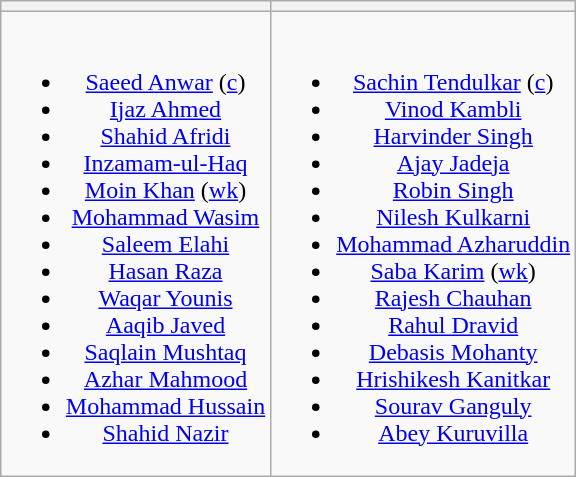<table class="wikitable" style="text-align:center; margin:auto">
<tr>
<th></th>
<th></th>
</tr>
<tr style="vertical-align:top">
<td><br><ul><li><a href='#'>Saeed Anwar</a> (<a href='#'>c</a>)</li><li><a href='#'>Ijaz Ahmed</a></li><li><a href='#'>Shahid Afridi</a></li><li><a href='#'>Inzamam-ul-Haq</a></li><li><a href='#'>Moin Khan</a> (<a href='#'>wk</a>)</li><li><a href='#'>Mohammad Wasim</a></li><li><a href='#'>Saleem Elahi</a></li><li><a href='#'>Hasan Raza</a></li><li><a href='#'>Waqar Younis</a></li><li><a href='#'>Aaqib Javed</a></li><li><a href='#'>Saqlain Mushtaq</a></li><li><a href='#'>Azhar Mahmood</a></li><li><a href='#'>Mohammad Hussain</a></li><li><a href='#'>Shahid Nazir</a></li></ul></td>
<td><br><ul><li><a href='#'>Sachin Tendulkar</a> (<a href='#'>c</a>)</li><li><a href='#'>Vinod Kambli</a></li><li><a href='#'>Harvinder Singh</a></li><li><a href='#'>Ajay Jadeja</a></li><li><a href='#'>Robin Singh</a></li><li><a href='#'>Nilesh Kulkarni</a></li><li><a href='#'>Mohammad Azharuddin</a></li><li><a href='#'>Saba Karim</a> (<a href='#'>wk</a>)</li><li><a href='#'>Rajesh Chauhan</a></li><li><a href='#'>Rahul Dravid</a></li><li><a href='#'>Debasis Mohanty</a></li><li><a href='#'>Hrishikesh Kanitkar</a></li><li><a href='#'>Sourav Ganguly</a></li><li><a href='#'>Abey Kuruvilla</a></li></ul></td>
</tr>
</table>
